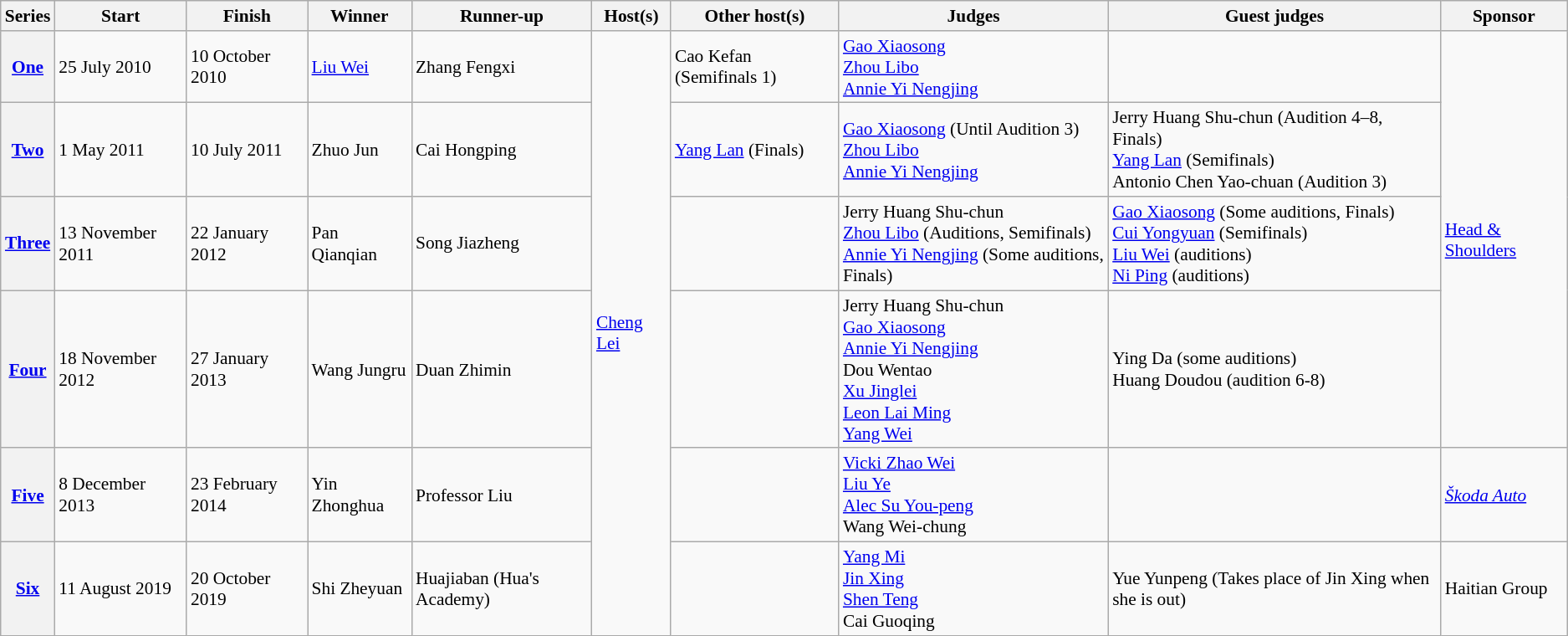<table class="wikitable" style="font-size:89%;">
<tr>
<th scope="col">Series</th>
<th scope="col">Start</th>
<th scope="col">Finish</th>
<th scope="col">Winner</th>
<th scope="col">Runner-up</th>
<th scope="col">Host(s)</th>
<th scope="col">Other host(s)</th>
<th scope="col">Judges</th>
<th scope="col">Guest judges</th>
<th scope="col">Sponsor</th>
</tr>
<tr>
<th scope="row"><a href='#'>One</a></th>
<td>25 July 2010</td>
<td>10 October 2010</td>
<td><a href='#'>Liu Wei</a></td>
<td>Zhang Fengxi</td>
<td rowspan="6"><a href='#'>Cheng Lei</a></td>
<td>Cao Kefan (Semifinals 1)</td>
<td><a href='#'>Gao Xiaosong</a><br><a href='#'>Zhou Libo</a><br><a href='#'>Annie Yi Nengjing</a></td>
<td></td>
<td rowspan=4><a href='#'>Head & Shoulders</a></td>
</tr>
<tr>
<th scope="row"><a href='#'>Two</a></th>
<td>1 May 2011</td>
<td>10 July 2011</td>
<td>Zhuo Jun</td>
<td>Cai Hongping</td>
<td><a href='#'>Yang Lan</a> (Finals)</td>
<td><a href='#'>Gao Xiaosong</a> (Until Audition 3)<br><a href='#'>Zhou Libo</a><br><a href='#'>Annie Yi Nengjing</a></td>
<td>Jerry Huang Shu-chun (Audition 4–8, Finals)<br><a href='#'>Yang Lan</a> (Semifinals)<br>Antonio Chen Yao-chuan (Audition 3)</td>
</tr>
<tr>
<th scope="row"><a href='#'>Three</a></th>
<td>13 November 2011</td>
<td>22 January 2012</td>
<td>Pan Qianqian</td>
<td>Song Jiazheng</td>
<td></td>
<td>Jerry Huang Shu-chun<br><a href='#'>Zhou Libo</a> (Auditions, Semifinals)<br><a href='#'>Annie Yi Nengjing</a> (Some auditions, Finals)</td>
<td><a href='#'>Gao Xiaosong</a> (Some auditions, Finals)<br><a href='#'>Cui Yongyuan</a> (Semifinals)<br><a href='#'>Liu Wei</a> (auditions)<br><a href='#'>Ni Ping</a> (auditions)</td>
</tr>
<tr>
<th scope="row"><a href='#'>Four</a></th>
<td>18 November 2012</td>
<td>27 January 2013</td>
<td>Wang Jungru</td>
<td>Duan Zhimin</td>
<td></td>
<td>Jerry Huang Shu-chun<br><a href='#'>Gao Xiaosong</a><br><a href='#'>Annie Yi Nengjing</a><br>Dou Wentao<br><a href='#'>Xu Jinglei</a><br><a href='#'>Leon Lai Ming</a><br><a href='#'>Yang Wei</a></td>
<td>Ying Da (some auditions)<br> Huang Doudou (audition 6-8)</td>
</tr>
<tr>
<th scope="row"><a href='#'>Five</a></th>
<td>8 December 2013</td>
<td>23 February 2014</td>
<td>Yin Zhonghua</td>
<td>Professor Liu</td>
<td></td>
<td><a href='#'>Vicki Zhao Wei</a><br><a href='#'>Liu Ye</a><br><a href='#'>Alec Su You-peng</a><br>Wang Wei-chung</td>
<td></td>
<td><em><a href='#'>Škoda Auto</a></em></td>
</tr>
<tr>
<th scope="row"><a href='#'>Six</a></th>
<td>11 August 2019</td>
<td>20 October 2019</td>
<td>Shi Zheyuan</td>
<td>Huajiaban (Hua's Academy)</td>
<td></td>
<td><a href='#'>Yang Mi</a><br> <a href='#'>Jin Xing</a><br> <a href='#'>Shen Teng</a><br> Cai Guoqing</td>
<td>Yue Yunpeng (Takes place of Jin Xing when she is out)</td>
<td>Haitian Group</td>
</tr>
</table>
